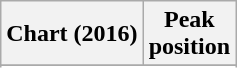<table class="wikitable sortable">
<tr>
<th>Chart (2016)</th>
<th>Peak<br>position</th>
</tr>
<tr>
</tr>
<tr>
</tr>
<tr>
</tr>
<tr>
</tr>
<tr>
</tr>
</table>
